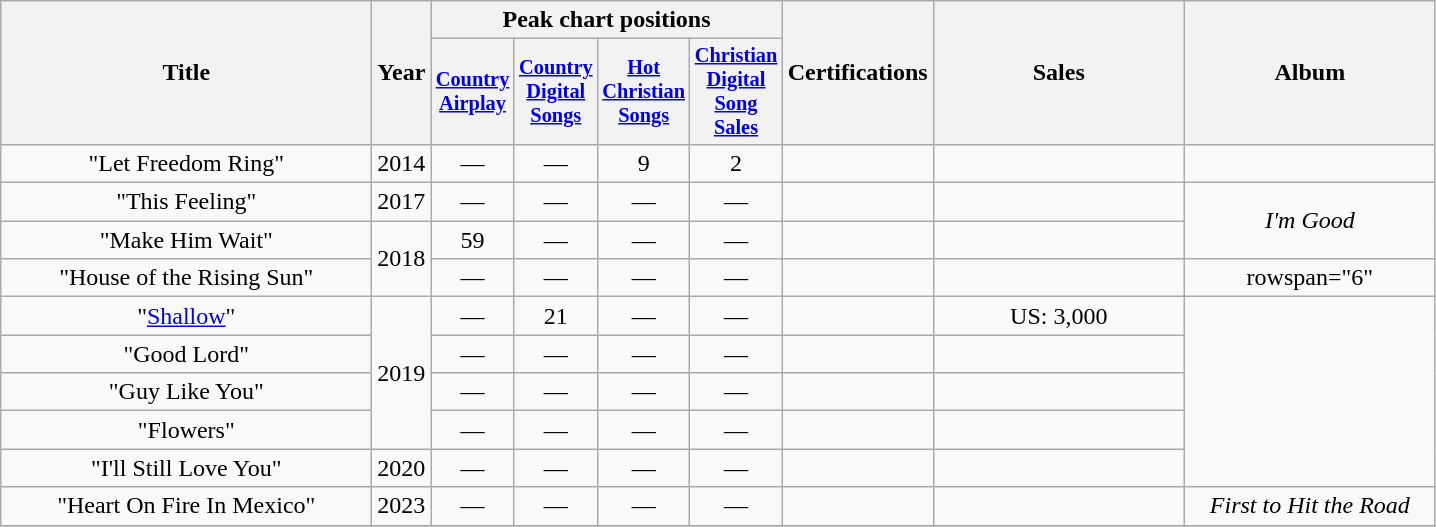<table class="wikitable plainrowheaders" style="text-align:center;">
<tr>
<th scope="col" rowspan="2" style="width:15em;">Title</th>
<th scope="col" rowspan="2" style="width:1em;">Year</th>
<th scope="col" colspan="4">Peak chart positions</th>
<th scope="col" rowspan="2">Certifications</th>
<th scope="col" rowspan="2" style="width:10em;">Sales</th>
<th scope="col" rowspan="2" style="width:10em;">Album</th>
</tr>
<tr>
<th scope="col" style="width:3em;font-size:85%;"><a href='#'>Country Airplay</a><br></th>
<th scope="col" style="width:3em;font-size:85%;"><a href='#'>Country Digital Songs</a><br></th>
<th scope="col" style="width:3em;font-size:85%;"><a href='#'>Hot Christian Songs</a><br></th>
<th scope="col" style="width:3em;font-size:85%;"><a href='#'>Christian Digital Song Sales</a><br></th>
</tr>
<tr>
<td>"Let Freedom Ring"</td>
<td>2014</td>
<td>—</td>
<td>—</td>
<td>9</td>
<td>2</td>
<td></td>
<td></td>
<td></td>
</tr>
<tr>
<td>"This Feeling"</td>
<td>2017</td>
<td>—</td>
<td>—</td>
<td>—</td>
<td>—</td>
<td></td>
<td></td>
<td rowspan="2"><em>I'm Good</em></td>
</tr>
<tr>
<td>"Make Him Wait"</td>
<td rowspan="2">2018</td>
<td>59</td>
<td>—</td>
<td>—</td>
<td>—</td>
<td></td>
<td></td>
</tr>
<tr>
<td>"House of the Rising Sun"</td>
<td>—</td>
<td>—</td>
<td>—</td>
<td>—</td>
<td></td>
<td></td>
<td>rowspan="6" </td>
</tr>
<tr>
<td>"<a href='#'>Shallow</a>" </td>
<td rowspan="4">2019</td>
<td>—</td>
<td>21</td>
<td>—</td>
<td>—</td>
<td></td>
<td>US: 3,000 </td>
</tr>
<tr>
<td>"Good Lord"</td>
<td>—</td>
<td>—</td>
<td>—</td>
<td>—</td>
<td></td>
<td></td>
</tr>
<tr>
<td>"Guy Like You"</td>
<td>—</td>
<td>—</td>
<td>—</td>
<td>—</td>
<td></td>
<td></td>
</tr>
<tr>
<td>"Flowers"</td>
<td>—</td>
<td>—</td>
<td>—</td>
<td>—</td>
<td></td>
<td></td>
</tr>
<tr>
<td>"I'll Still Love You"</td>
<td>2020</td>
<td>—</td>
<td>—</td>
<td>—</td>
<td>—</td>
<td></td>
<td></td>
</tr>
<tr>
<td>"Heart On Fire In Mexico"</td>
<td>2023</td>
<td>—</td>
<td>—</td>
<td>—</td>
<td>—</td>
<td></td>
<td></td>
<td><em>First to Hit the Road</em></td>
</tr>
<tr>
</tr>
</table>
